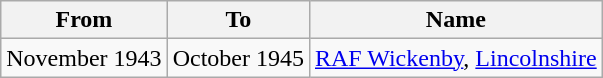<table class="wikitable">
<tr>
<th>From</th>
<th>To</th>
<th>Name</th>
</tr>
<tr>
<td>November 1943</td>
<td>October 1945</td>
<td><a href='#'>RAF Wickenby</a>, <a href='#'>Lincolnshire</a></td>
</tr>
</table>
